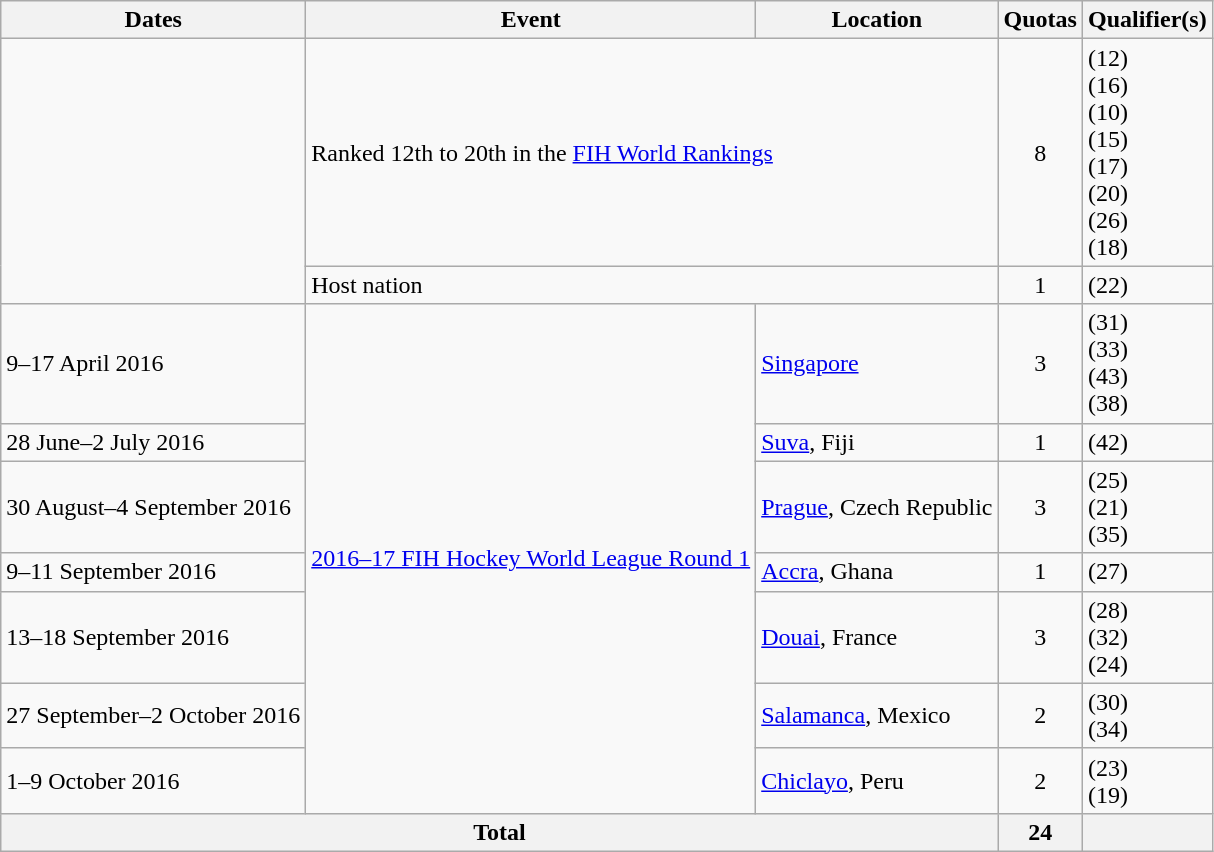<table class=wikitable>
<tr>
<th>Dates</th>
<th>Event</th>
<th>Location</th>
<th>Quotas</th>
<th>Qualifier(s)</th>
</tr>
<tr>
<td rowspan=2></td>
<td colspan=2>Ranked 12th to 20th in the <a href='#'>FIH World Rankings</a></td>
<td align=center>8</td>
<td> (12)<br> (16)<br> (10)<br> (15)<br> (17)<br> (20)<br> (26)<br> (18)</td>
</tr>
<tr>
<td colspan=2>Host nation</td>
<td align=center>1</td>
<td> (22)</td>
</tr>
<tr>
<td>9–17 April 2016</td>
<td rowspan=7><a href='#'>2016–17 FIH Hockey World League Round 1</a></td>
<td><a href='#'>Singapore</a></td>
<td align=center>3</td>
<td> (31)<br> (33)<br> (43)<br> (38)</td>
</tr>
<tr>
<td>28 June–2 July 2016</td>
<td><a href='#'>Suva</a>, Fiji</td>
<td align=center>1</td>
<td><s></s> (42)</td>
</tr>
<tr>
<td>30 August–4 September 2016</td>
<td><a href='#'>Prague</a>, Czech Republic</td>
<td align=center>3</td>
<td> (25)<br> (21)<br> (35)</td>
</tr>
<tr>
<td>9–11 September 2016</td>
<td><a href='#'>Accra</a>, Ghana</td>
<td align=center>1</td>
<td> (27)</td>
</tr>
<tr>
<td>13–18 September 2016</td>
<td><a href='#'>Douai</a>, France</td>
<td align=center>3</td>
<td> (28)<br> (32)<br> (24)</td>
</tr>
<tr>
<td>27 September–2 October 2016</td>
<td><a href='#'>Salamanca</a>, Mexico</td>
<td align=center>2</td>
<td> (30)<br> (34)</td>
</tr>
<tr>
<td>1–9 October 2016</td>
<td><a href='#'>Chiclayo</a>, Peru</td>
<td align=center>2</td>
<td> (23)<br> (19)</td>
</tr>
<tr>
<th colspan="3">Total</th>
<th>24</th>
<th></th>
</tr>
</table>
